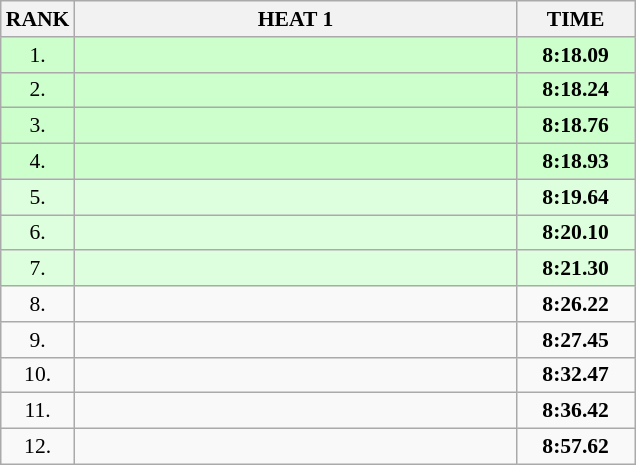<table class="wikitable" style="border-collapse: collapse; font-size: 90%;">
<tr>
<th>RANK</th>
<th style="width: 20em">HEAT 1</th>
<th style="width: 5em">TIME</th>
</tr>
<tr style="background:#ccffcc;">
<td align="center">1.</td>
<td></td>
<td align="center"><strong>8:18.09</strong></td>
</tr>
<tr style="background:#ccffcc;">
<td align="center">2.</td>
<td></td>
<td align="center"><strong>8:18.24</strong></td>
</tr>
<tr style="background:#ccffcc;">
<td align="center">3.</td>
<td></td>
<td align="center"><strong>8:18.76</strong></td>
</tr>
<tr style="background:#ccffcc;">
<td align="center">4.</td>
<td></td>
<td align="center"><strong>8:18.93</strong></td>
</tr>
<tr style="background:#ddffdd;">
<td align="center">5.</td>
<td></td>
<td align="center"><strong>8:19.64</strong></td>
</tr>
<tr style="background:#ddffdd;">
<td align="center">6.</td>
<td></td>
<td align="center"><strong>8:20.10</strong></td>
</tr>
<tr style="background:#ddffdd;">
<td align="center">7.</td>
<td></td>
<td align="center"><strong>8:21.30</strong></td>
</tr>
<tr>
<td align="center">8.</td>
<td></td>
<td align="center"><strong>8:26.22</strong></td>
</tr>
<tr>
<td align="center">9.</td>
<td></td>
<td align="center"><strong>8:27.45</strong></td>
</tr>
<tr>
<td align="center">10.</td>
<td></td>
<td align="center"><strong>8:32.47</strong></td>
</tr>
<tr>
<td align="center">11.</td>
<td></td>
<td align="center"><strong>8:36.42</strong></td>
</tr>
<tr>
<td align="center">12.</td>
<td></td>
<td align="center"><strong>8:57.62</strong></td>
</tr>
</table>
